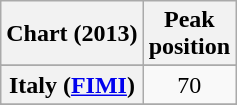<table class="wikitable sortable plainrowheaders" style="text-align:center">
<tr>
<th scope="col">Chart (2013)</th>
<th scope="col">Peak<br>position</th>
</tr>
<tr>
</tr>
<tr>
</tr>
<tr>
</tr>
<tr>
</tr>
<tr>
</tr>
<tr>
</tr>
<tr>
</tr>
<tr>
<th scope="row">Italy (<a href='#'>FIMI</a>)</th>
<td>70</td>
</tr>
<tr>
</tr>
<tr>
</tr>
</table>
